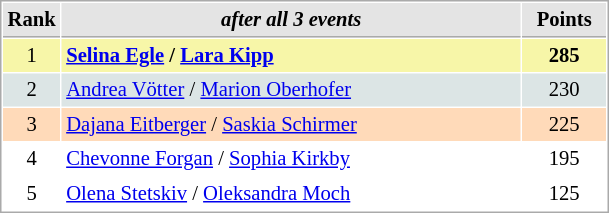<table cellspacing="1" cellpadding="3" style="border:1px solid #AAAAAA;font-size:86%">
<tr style="background-color: #E4E4E4;">
<th style="border-bottom:1px solid #AAAAAA; width: 10px;">Rank</th>
<th style="border-bottom:1px solid #AAAAAA; width: 300px;"><em>after all 3 events</em></th>
<th style="border-bottom:1px solid #AAAAAA; width: 50px;">Points</th>
</tr>
<tr style="background:#f7f6a8;">
<td align=center>1</td>
<td> <strong><a href='#'>Selina Egle</a> / <a href='#'>Lara Kipp</a></strong></td>
<td align=center><strong>285</strong></td>
</tr>
<tr style="background:#dce5e5;">
<td align=center>2</td>
<td> <a href='#'>Andrea Vötter</a> / <a href='#'>Marion Oberhofer</a></td>
<td align=center>230</td>
</tr>
<tr style="background:#ffdab9;">
<td align=center>3</td>
<td> <a href='#'>Dajana Eitberger</a> / <a href='#'>Saskia Schirmer</a></td>
<td align=center>225</td>
</tr>
<tr>
<td align=center>4</td>
<td> <a href='#'>Chevonne Forgan</a> / <a href='#'>Sophia Kirkby</a></td>
<td align=center>195</td>
</tr>
<tr>
<td align=center>5</td>
<td> <a href='#'>Olena Stetskiv</a> / <a href='#'>Oleksandra Moch</a></td>
<td align=center>125</td>
</tr>
</table>
